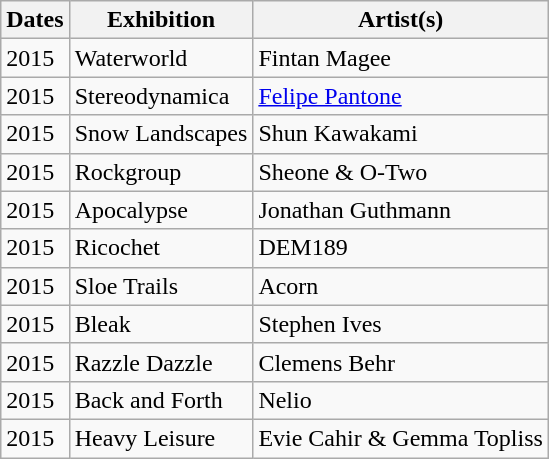<table class="wikitable">
<tr>
<th>Dates</th>
<th>Exhibition</th>
<th>Artist(s)</th>
</tr>
<tr>
<td>2015</td>
<td>Waterworld</td>
<td>Fintan Magee</td>
</tr>
<tr>
<td>2015</td>
<td>Stereodynamica</td>
<td><a href='#'>Felipe Pantone</a></td>
</tr>
<tr>
<td>2015</td>
<td>Snow Landscapes</td>
<td>Shun Kawakami</td>
</tr>
<tr>
<td>2015</td>
<td>Rockgroup</td>
<td>Sheone & O-Two</td>
</tr>
<tr>
<td>2015</td>
<td>Apocalypse</td>
<td>Jonathan Guthmann</td>
</tr>
<tr>
<td>2015</td>
<td>Ricochet</td>
<td>DEM189</td>
</tr>
<tr>
<td>2015</td>
<td>Sloe Trails</td>
<td>Acorn</td>
</tr>
<tr>
<td>2015</td>
<td>Bleak</td>
<td>Stephen Ives</td>
</tr>
<tr>
<td>2015</td>
<td>Razzle Dazzle</td>
<td>Clemens Behr</td>
</tr>
<tr>
<td>2015</td>
<td>Back and Forth</td>
<td>Nelio</td>
</tr>
<tr>
<td>2015</td>
<td>Heavy Leisure</td>
<td>Evie Cahir & Gemma Topliss</td>
</tr>
</table>
